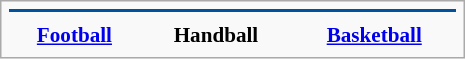<table class="infobox" style="font-size: 88%; width: 22em; text-align: center">
<tr>
<th colspan=3 style="font-size: 125%; background-color: #00529F; color: #FFFFFF"></th>
</tr>
<tr>
<th></th>
<th></th>
<th></th>
</tr>
<tr>
<th><a href='#'>Football</a></th>
<th>Handball</th>
<th><a href='#'>Basketball</a></th>
</tr>
</table>
